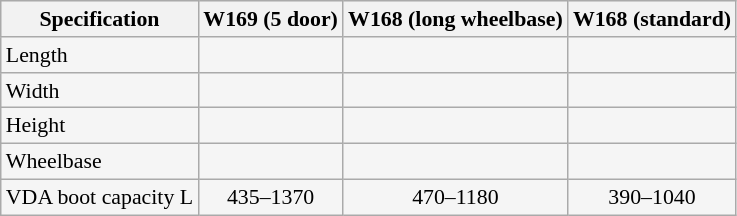<table class="wikitable mw-collapsible" style="text-align:center; font-size:91%;">
<tr style="text-align:center; background:#efefef;">
<th>Specification</th>
<th>W169 (5 door)</th>
<th>W168 (long wheelbase)</th>
<th>W168 (standard)</th>
</tr>
<tr style="text-align:center; background:#f5f5f5;">
<td style="text-align:left;">Length</td>
<td></td>
<td></td>
<td></td>
</tr>
<tr style="text-align:center; background:#f5f5f5;">
<td style="text-align:left;">Width</td>
<td></td>
<td></td>
<td></td>
</tr>
<tr style="text-align:center; background:#f5f5f5;">
<td style="text-align:left;">Height</td>
<td></td>
<td></td>
<td></td>
</tr>
<tr style="text-align:center; background:#f5f5f5;">
<td style="text-align:left;">Wheelbase</td>
<td></td>
<td></td>
<td></td>
</tr>
<tr style="text-align:center; background:#f5f5f5;">
<td style="text-align:left;">VDA boot capacity L</td>
<td>435–1370</td>
<td>470–1180</td>
<td>390–1040</td>
</tr>
</table>
